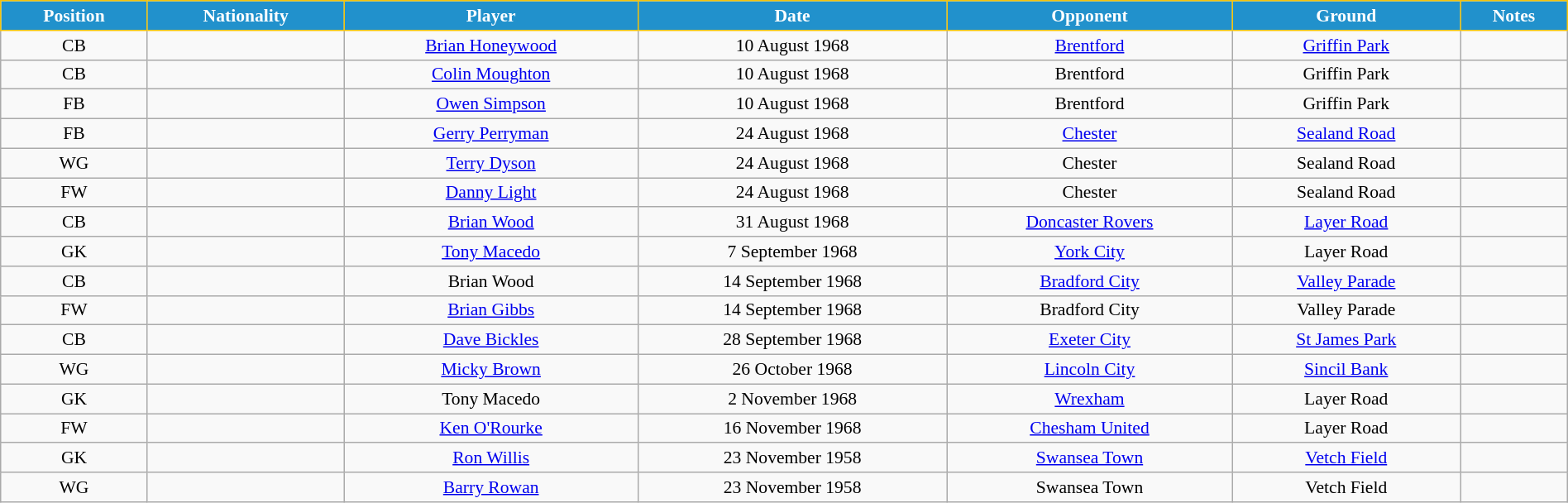<table class="wikitable" style="text-align:center; font-size:90%; width:100%;">
<tr>
<th style="background:#2191CC; color:white; border:1px solid #F7C408; text-align:center;">Position</th>
<th style="background:#2191CC; color:white; border:1px solid #F7C408; text-align:center;">Nationality</th>
<th style="background:#2191CC; color:white; border:1px solid #F7C408; text-align:center;">Player</th>
<th style="background:#2191CC; color:white; border:1px solid #F7C408; text-align:center;">Date</th>
<th style="background:#2191CC; color:white; border:1px solid #F7C408; text-align:center;">Opponent</th>
<th style="background:#2191CC; color:white; border:1px solid #F7C408; text-align:center;">Ground</th>
<th style="background:#2191CC; color:white; border:1px solid #F7C408; text-align:center;">Notes</th>
</tr>
<tr>
<td>CB</td>
<td></td>
<td><a href='#'>Brian Honeywood</a></td>
<td>10 August 1968</td>
<td><a href='#'>Brentford</a></td>
<td><a href='#'>Griffin Park</a></td>
<td></td>
</tr>
<tr>
<td>CB</td>
<td></td>
<td><a href='#'>Colin Moughton</a></td>
<td>10 August 1968</td>
<td>Brentford</td>
<td>Griffin Park</td>
<td></td>
</tr>
<tr>
<td>FB</td>
<td></td>
<td><a href='#'>Owen Simpson</a></td>
<td>10 August 1968</td>
<td>Brentford</td>
<td>Griffin Park</td>
<td></td>
</tr>
<tr>
<td>FB</td>
<td></td>
<td><a href='#'>Gerry Perryman</a></td>
<td>24 August 1968</td>
<td><a href='#'>Chester</a></td>
<td><a href='#'>Sealand Road</a></td>
<td></td>
</tr>
<tr>
<td>WG</td>
<td></td>
<td><a href='#'>Terry Dyson</a></td>
<td>24 August 1968</td>
<td>Chester</td>
<td>Sealand Road</td>
<td></td>
</tr>
<tr>
<td>FW</td>
<td></td>
<td><a href='#'>Danny Light</a></td>
<td>24 August 1968</td>
<td>Chester</td>
<td>Sealand Road</td>
<td></td>
</tr>
<tr>
<td>CB</td>
<td></td>
<td><a href='#'>Brian Wood</a></td>
<td>31 August 1968</td>
<td><a href='#'>Doncaster Rovers</a></td>
<td><a href='#'>Layer Road</a></td>
<td></td>
</tr>
<tr>
<td>GK</td>
<td></td>
<td><a href='#'>Tony Macedo</a></td>
<td>7 September 1968</td>
<td><a href='#'>York City</a></td>
<td>Layer Road</td>
<td></td>
</tr>
<tr>
<td>CB</td>
<td></td>
<td>Brian Wood</td>
<td>14 September 1968</td>
<td><a href='#'>Bradford City</a></td>
<td><a href='#'>Valley Parade</a></td>
<td></td>
</tr>
<tr>
<td>FW</td>
<td></td>
<td><a href='#'>Brian Gibbs</a></td>
<td>14 September 1968</td>
<td>Bradford City</td>
<td>Valley Parade</td>
<td></td>
</tr>
<tr>
<td>CB</td>
<td></td>
<td><a href='#'>Dave Bickles</a></td>
<td>28 September 1968</td>
<td><a href='#'>Exeter City</a></td>
<td><a href='#'>St James Park</a></td>
<td></td>
</tr>
<tr>
<td>WG</td>
<td></td>
<td><a href='#'>Micky Brown</a></td>
<td>26 October 1968</td>
<td><a href='#'>Lincoln City</a></td>
<td><a href='#'>Sincil Bank</a></td>
<td></td>
</tr>
<tr>
<td>GK</td>
<td></td>
<td>Tony Macedo</td>
<td>2 November 1968</td>
<td><a href='#'>Wrexham</a></td>
<td>Layer Road</td>
<td></td>
</tr>
<tr>
<td>FW</td>
<td></td>
<td><a href='#'>Ken O'Rourke</a></td>
<td>16 November 1968</td>
<td><a href='#'>Chesham United</a></td>
<td>Layer Road</td>
<td></td>
</tr>
<tr>
<td>GK</td>
<td></td>
<td><a href='#'>Ron Willis</a></td>
<td>23 November 1958</td>
<td><a href='#'>Swansea Town</a></td>
<td><a href='#'>Vetch Field</a></td>
<td></td>
</tr>
<tr>
<td>WG</td>
<td></td>
<td><a href='#'>Barry Rowan</a></td>
<td>23 November 1958</td>
<td>Swansea Town</td>
<td>Vetch Field</td>
<td></td>
</tr>
</table>
